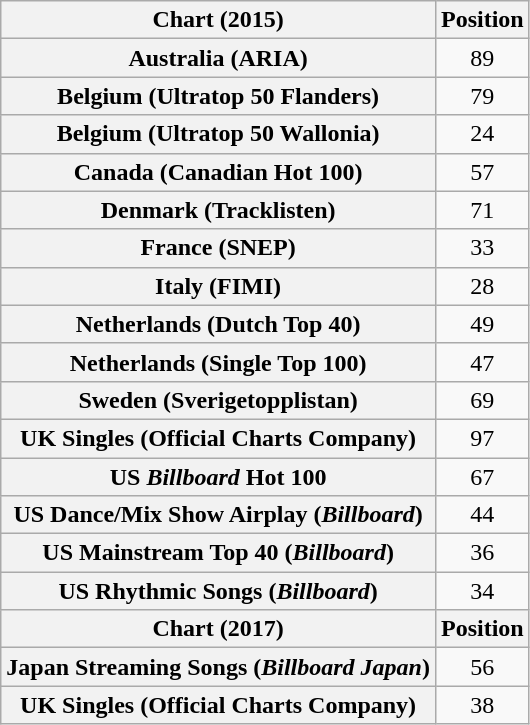<table class="wikitable sortable plainrowheaders" style="text-align:center">
<tr>
<th scope="col">Chart (2015)</th>
<th scope="col">Position</th>
</tr>
<tr>
<th scope="row">Australia (ARIA)</th>
<td>89</td>
</tr>
<tr>
<th scope="row">Belgium (Ultratop 50 Flanders)</th>
<td>79</td>
</tr>
<tr>
<th scope="row">Belgium (Ultratop 50 Wallonia)</th>
<td>24</td>
</tr>
<tr>
<th scope="row">Canada (Canadian Hot 100)</th>
<td>57</td>
</tr>
<tr>
<th scope="row">Denmark (Tracklisten)</th>
<td>71</td>
</tr>
<tr>
<th scope="row">France (SNEP)</th>
<td>33</td>
</tr>
<tr>
<th scope="row">Italy (FIMI)</th>
<td>28</td>
</tr>
<tr>
<th scope="row">Netherlands (Dutch Top 40)</th>
<td>49</td>
</tr>
<tr>
<th scope="row">Netherlands (Single Top 100)</th>
<td>47</td>
</tr>
<tr>
<th scope="row">Sweden (Sverigetopplistan)</th>
<td>69</td>
</tr>
<tr>
<th scope="row">UK Singles (Official Charts Company)</th>
<td>97</td>
</tr>
<tr>
<th scope="row">US <em>Billboard</em> Hot 100</th>
<td>67</td>
</tr>
<tr>
<th scope="row">US Dance/Mix Show Airplay (<em>Billboard</em>)</th>
<td>44</td>
</tr>
<tr>
<th scope="row">US Mainstream Top 40 (<em>Billboard</em>)</th>
<td>36</td>
</tr>
<tr>
<th scope="row">US Rhythmic Songs (<em>Billboard</em>)</th>
<td>34</td>
</tr>
<tr>
<th scope="col">Chart (2017)</th>
<th scope="col">Position</th>
</tr>
<tr>
<th scope="row">Japan Streaming Songs (<em>Billboard Japan</em>)</th>
<td>56</td>
</tr>
<tr>
<th scope="row">UK Singles (Official Charts Company)</th>
<td>38</td>
</tr>
</table>
